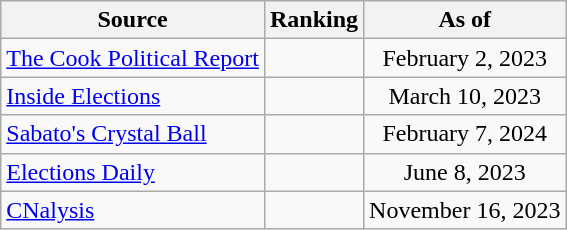<table class="wikitable" style="text-align:center">
<tr>
<th>Source</th>
<th>Ranking</th>
<th>As of</th>
</tr>
<tr>
<td align=left><a href='#'>The Cook Political Report</a></td>
<td></td>
<td>February 2, 2023</td>
</tr>
<tr>
<td align=left><a href='#'>Inside Elections</a></td>
<td></td>
<td>March 10, 2023</td>
</tr>
<tr>
<td align=left><a href='#'>Sabato's Crystal Ball</a></td>
<td></td>
<td>February 7, 2024</td>
</tr>
<tr>
<td align=left><a href='#'>Elections Daily</a></td>
<td></td>
<td>June 8, 2023</td>
</tr>
<tr>
<td align=left><a href='#'>CNalysis</a></td>
<td></td>
<td>November 16, 2023</td>
</tr>
</table>
